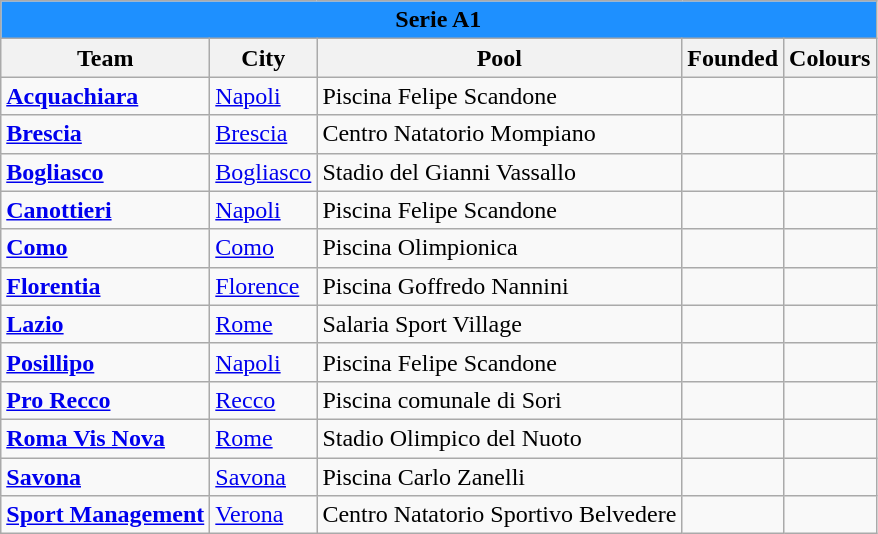<table class="wikitable sortable">
<tr>
<td bgcolor=dodgerblue align="center" colspan="17"><strong><span>Serie A1</span></strong></td>
</tr>
<tr>
<th>Team</th>
<th>City</th>
<th>Pool</th>
<th>Founded</th>
<th>Colours</th>
</tr>
<tr>
<td><strong><a href='#'>Acquachiara</a></strong></td>
<td><a href='#'>Napoli</a></td>
<td>Piscina Felipe Scandone</td>
<td></td>
<td></td>
</tr>
<tr>
<td><strong><a href='#'>Brescia</a></strong></td>
<td><a href='#'>Brescia</a></td>
<td>Centro Natatorio Mompiano</td>
<td></td>
<td></td>
</tr>
<tr>
<td><strong><a href='#'>Bogliasco</a></strong></td>
<td><a href='#'>Bogliasco</a></td>
<td>Stadio del Gianni Vassallo</td>
<td></td>
<td></td>
</tr>
<tr>
<td><strong><a href='#'>Canottieri</a></strong></td>
<td><a href='#'>Napoli</a></td>
<td>Piscina Felipe Scandone</td>
<td></td>
<td></td>
</tr>
<tr>
<td><strong><a href='#'>Como</a></strong></td>
<td><a href='#'>Como</a></td>
<td>Piscina Olimpionica</td>
<td></td>
<td></td>
</tr>
<tr>
<td><strong><a href='#'>Florentia</a></strong></td>
<td><a href='#'>Florence</a></td>
<td>Piscina Goffredo Nannini</td>
<td></td>
<td></td>
</tr>
<tr>
<td><strong><a href='#'>Lazio</a></strong></td>
<td><a href='#'>Rome</a></td>
<td>Salaria Sport Village</td>
<td></td>
<td></td>
</tr>
<tr>
<td><strong><a href='#'>Posillipo</a></strong></td>
<td><a href='#'>Napoli</a></td>
<td>Piscina Felipe Scandone</td>
<td></td>
<td></td>
</tr>
<tr>
<td><strong><a href='#'>Pro Recco</a></strong></td>
<td><a href='#'>Recco</a></td>
<td>Piscina comunale di Sori</td>
<td></td>
<td></td>
</tr>
<tr>
<td><strong><a href='#'>Roma Vis Nova</a></strong></td>
<td><a href='#'>Rome</a></td>
<td>Stadio Olimpico del Nuoto</td>
<td></td>
<td></td>
</tr>
<tr>
<td><strong><a href='#'>Savona</a></strong></td>
<td><a href='#'>Savona</a></td>
<td>Piscina Carlo Zanelli</td>
<td></td>
<td></td>
</tr>
<tr>
<td><strong><a href='#'>Sport Management</a></strong></td>
<td><a href='#'>Verona</a></td>
<td>Centro Natatorio Sportivo Belvedere</td>
<td></td>
<td></td>
</tr>
</table>
